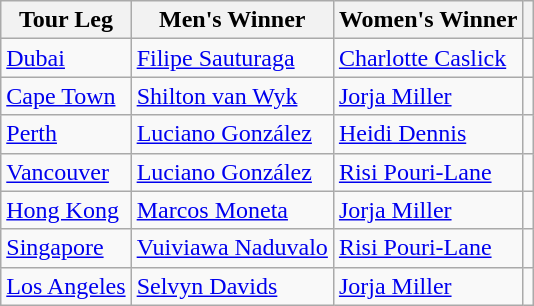<table class="wikitable sortable">
<tr>
<th>Tour Leg</th>
<th>Men's Winner</th>
<th>Women's Winner</th>
<th></th>
</tr>
<tr>
<td><a href='#'>Dubai</a></td>
<td> <a href='#'>Filipe Sauturaga</a></td>
<td> <a href='#'>Charlotte Caslick</a></td>
<td align="center"></td>
</tr>
<tr>
<td><a href='#'>Cape Town</a></td>
<td> <a href='#'>Shilton van Wyk</a></td>
<td> <a href='#'>Jorja Miller</a></td>
<td align="center"></td>
</tr>
<tr>
<td><a href='#'>Perth</a></td>
<td> <a href='#'>Luciano González</a></td>
<td> <a href='#'>Heidi Dennis</a></td>
<td align="center"></td>
</tr>
<tr>
<td><a href='#'>Vancouver</a></td>
<td> <a href='#'>Luciano González</a></td>
<td> <a href='#'>Risi Pouri-Lane</a></td>
<td align="center"></td>
</tr>
<tr>
<td><a href='#'>Hong Kong</a></td>
<td> <a href='#'>Marcos Moneta</a></td>
<td> <a href='#'>Jorja Miller</a></td>
<td align="center"></td>
</tr>
<tr>
<td><a href='#'>Singapore</a></td>
<td> <a href='#'>Vuiviawa Naduvalo</a></td>
<td> <a href='#'>Risi Pouri-Lane</a></td>
<td align="center"></td>
</tr>
<tr>
<td><a href='#'>Los Angeles</a></td>
<td> <a href='#'>Selvyn Davids</a></td>
<td> <a href='#'>Jorja Miller</a></td>
<td align="center"></td>
</tr>
</table>
